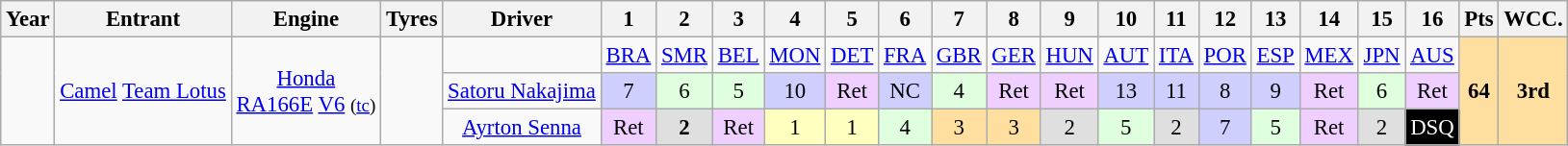<table class="wikitable" style="text-align:center; font-size:95%">
<tr>
<th>Year</th>
<th>Entrant</th>
<th>Engine</th>
<th>Tyres</th>
<th>Driver</th>
<th>1</th>
<th>2</th>
<th>3</th>
<th>4</th>
<th>5</th>
<th>6</th>
<th>7</th>
<th>8</th>
<th>9</th>
<th>10</th>
<th>11</th>
<th>12</th>
<th>13</th>
<th>14</th>
<th>15</th>
<th>16</th>
<th>Pts</th>
<th>WCC.</th>
</tr>
<tr>
<td rowspan="3"></td>
<td rowspan="3"><a href='#'>Camel</a> <a href='#'>Team Lotus</a></td>
<td rowspan="3"><a href='#'>Honda</a><br><a href='#'>RA166E</a> <a href='#'>V6</a> <small>(<a href='#'>tc</a>)</small></td>
<td rowspan="3"></td>
<td></td>
<td><a href='#'>BRA</a></td>
<td><a href='#'>SMR</a></td>
<td><a href='#'>BEL</a></td>
<td><a href='#'>MON</a></td>
<td><a href='#'>DET</a></td>
<td><a href='#'>FRA</a></td>
<td><a href='#'>GBR</a></td>
<td><a href='#'>GER</a></td>
<td><a href='#'>HUN</a></td>
<td><a href='#'>AUT</a></td>
<td><a href='#'>ITA</a></td>
<td><a href='#'>POR</a></td>
<td><a href='#'>ESP</a></td>
<td><a href='#'>MEX</a></td>
<td><a href='#'>JPN</a></td>
<td><a href='#'>AUS</a></td>
<td rowspan="3" style="background:#ffdf9f;"><strong>64</strong></td>
<td rowspan="3" style="background:#ffdf9f;"><strong>3rd</strong></td>
</tr>
<tr>
<td><a href='#'>Satoru Nakajima</a></td>
<td style="background:#cfcfff;">7</td>
<td style="background:#dfffdf;">6</td>
<td style="background:#dfffdf;">5</td>
<td style="background:#cfcfff;">10</td>
<td style="background:#efcfff;">Ret</td>
<td style="background:#cfcfff;">NC</td>
<td style="background:#dfffdf;">4</td>
<td style="background:#efcfff;">Ret</td>
<td style="background:#efcfff;">Ret</td>
<td style="background:#cfcfff;">13</td>
<td style="background:#cfcfff;">11</td>
<td style="background:#cfcfff;">8</td>
<td style="background:#cfcfff;">9</td>
<td style="background:#efcfff;">Ret</td>
<td style="background:#dfffdf;">6</td>
<td style="background:#efcfff;">Ret</td>
</tr>
<tr>
<td><a href='#'>Ayrton Senna</a></td>
<td style="background:#efcfff;">Ret</td>
<td style="background:#dfdfdf;"><strong>2</strong></td>
<td style="background:#efcfff;">Ret</td>
<td style="background:#ffffbf;">1</td>
<td style="background:#ffffbf;">1</td>
<td style="background:#dfffdf;">4</td>
<td style="background:#ffdf9f;">3</td>
<td style="background:#ffdf9f;">3</td>
<td style="background:#dfdfdf;">2</td>
<td style="background:#dfffdf;">5</td>
<td style="background:#dfdfdf;">2</td>
<td style="background:#cfcfff;">7</td>
<td style="background:#dfffdf;">5</td>
<td style="background:#efcfff;">Ret</td>
<td style="background:#dfdfdf;">2</td>
<td style="background:#000; color:white;">DSQ</td>
</tr>
</table>
